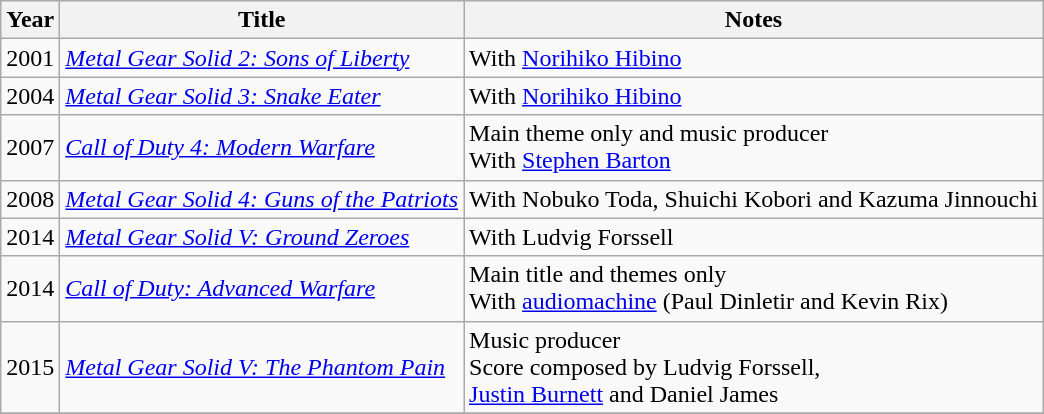<table class="wikitable">
<tr>
<th>Year</th>
<th>Title</th>
<th>Notes</th>
</tr>
<tr>
<td>2001</td>
<td><em><a href='#'>Metal Gear Solid 2: Sons of Liberty</a></em></td>
<td>With <a href='#'>Norihiko Hibino</a></td>
</tr>
<tr>
<td>2004</td>
<td><em><a href='#'>Metal Gear Solid 3: Snake Eater</a></em></td>
<td>With <a href='#'>Norihiko Hibino</a></td>
</tr>
<tr>
<td>2007</td>
<td><em><a href='#'>Call of Duty 4: Modern Warfare</a></em></td>
<td>Main theme only and music producer<br>With <a href='#'>Stephen Barton</a></td>
</tr>
<tr>
<td>2008</td>
<td><em><a href='#'>Metal Gear Solid 4: Guns of the Patriots</a></em></td>
<td>With Nobuko Toda, Shuichi Kobori and Kazuma Jinnouchi</td>
</tr>
<tr>
<td>2014</td>
<td><em><a href='#'>Metal Gear Solid V: Ground Zeroes</a></em></td>
<td>With Ludvig Forssell</td>
</tr>
<tr>
<td>2014</td>
<td><em><a href='#'>Call of Duty: Advanced Warfare</a></em></td>
<td>Main title and themes only<br>With <a href='#'>audiomachine</a> (Paul Dinletir and Kevin Rix)</td>
</tr>
<tr>
<td>2015</td>
<td><em><a href='#'>Metal Gear Solid V: The Phantom Pain</a></em></td>
<td>Music producer<br>Score composed by Ludvig Forssell,<br><a href='#'>Justin Burnett</a> and Daniel James</td>
</tr>
<tr>
</tr>
</table>
